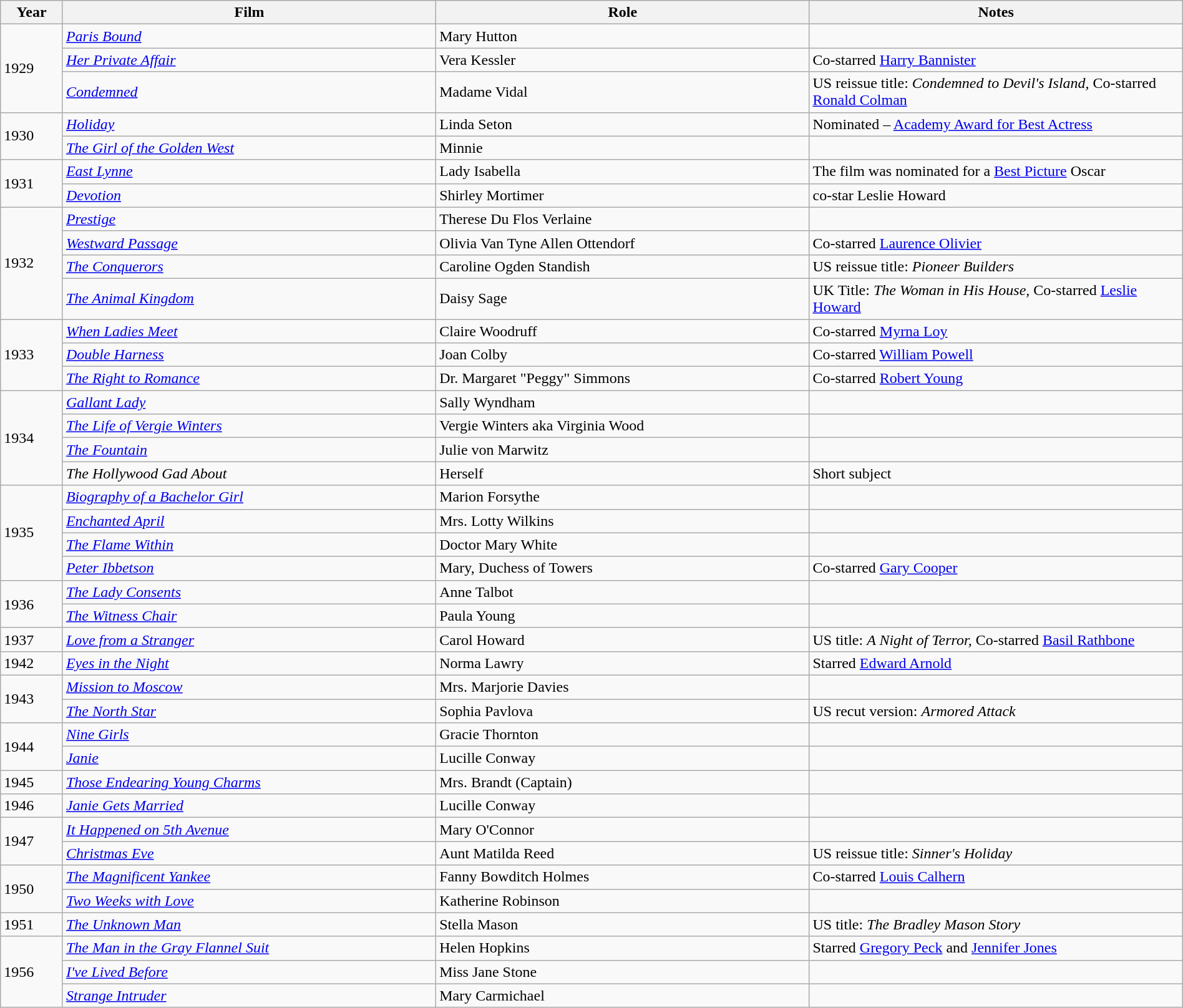<table class="wikitable sortable" width="100%">
<tr>
<th width="5%">Year</th>
<th width="30%">Film</th>
<th width="30%">Role</th>
<th width="30%">Notes</th>
</tr>
<tr>
<td rowspan="3">1929</td>
<td><em><a href='#'>Paris Bound</a></em></td>
<td>Mary Hutton</td>
<td></td>
</tr>
<tr>
<td><em><a href='#'>Her Private Affair</a></em></td>
<td>Vera Kessler</td>
<td>Co-starred <a href='#'>Harry Bannister</a></td>
</tr>
<tr>
<td><em><a href='#'>Condemned</a></em></td>
<td>Madame Vidal</td>
<td>US reissue title: <em>Condemned to Devil's Island,</em> Co-starred <a href='#'>Ronald Colman</a></td>
</tr>
<tr>
<td rowspan="2">1930</td>
<td><em><a href='#'>Holiday</a></em></td>
<td>Linda Seton</td>
<td>Nominated – <a href='#'>Academy Award for Best Actress</a></td>
</tr>
<tr>
<td><em><a href='#'>The Girl of the Golden West</a></em></td>
<td>Minnie</td>
<td></td>
</tr>
<tr>
<td rowspan="2">1931</td>
<td><em><a href='#'>East Lynne</a></em></td>
<td>Lady Isabella</td>
<td>The film was nominated for a <a href='#'>Best Picture</a> Oscar</td>
</tr>
<tr>
<td><em><a href='#'>Devotion</a></em></td>
<td>Shirley Mortimer</td>
<td>co-star Leslie Howard</td>
</tr>
<tr>
<td rowspan="4">1932</td>
<td><em><a href='#'>Prestige</a></em></td>
<td>Therese Du Flos Verlaine</td>
<td></td>
</tr>
<tr>
<td><em><a href='#'>Westward Passage</a></em></td>
<td>Olivia Van Tyne Allen Ottendorf</td>
<td>Co-starred <a href='#'>Laurence Olivier</a></td>
</tr>
<tr>
<td><em><a href='#'>The Conquerors</a></em></td>
<td>Caroline Ogden Standish</td>
<td>US reissue title: <em>Pioneer Builders</em></td>
</tr>
<tr>
<td><em><a href='#'>The Animal Kingdom</a></em></td>
<td>Daisy Sage</td>
<td>UK Title: <em>The Woman in His House,</em> Co-starred <a href='#'>Leslie Howard</a></td>
</tr>
<tr>
<td rowspan="3">1933</td>
<td><em><a href='#'>When Ladies Meet</a></em></td>
<td>Claire Woodruff</td>
<td>Co-starred <a href='#'>Myrna Loy</a></td>
</tr>
<tr>
<td><em><a href='#'>Double Harness</a></em></td>
<td>Joan Colby</td>
<td>Co-starred <a href='#'>William Powell</a></td>
</tr>
<tr>
<td><em><a href='#'>The Right to Romance</a></em></td>
<td>Dr. Margaret "Peggy" Simmons</td>
<td>Co-starred <a href='#'>Robert Young</a></td>
</tr>
<tr>
<td rowspan="4">1934</td>
<td><em><a href='#'>Gallant Lady</a></em></td>
<td>Sally Wyndham</td>
<td></td>
</tr>
<tr>
<td><em><a href='#'>The Life of Vergie Winters</a> </em></td>
<td>Vergie Winters aka Virginia Wood</td>
<td></td>
</tr>
<tr>
<td><em><a href='#'>The Fountain</a></em></td>
<td>Julie von Marwitz</td>
<td></td>
</tr>
<tr>
<td><em>The Hollywood Gad About</em></td>
<td>Herself</td>
<td>Short subject</td>
</tr>
<tr>
<td rowspan="4">1935</td>
<td><em><a href='#'>Biography of a Bachelor Girl</a></em></td>
<td>Marion Forsythe</td>
<td></td>
</tr>
<tr>
<td><em><a href='#'>Enchanted April</a></em></td>
<td>Mrs. Lotty Wilkins</td>
<td></td>
</tr>
<tr>
<td><em><a href='#'>The Flame Within</a></em></td>
<td>Doctor Mary White</td>
<td></td>
</tr>
<tr>
<td><em><a href='#'>Peter Ibbetson</a></em></td>
<td>Mary, Duchess of Towers</td>
<td>Co-starred <a href='#'>Gary Cooper</a></td>
</tr>
<tr>
<td rowspan="2">1936</td>
<td><em><a href='#'>The Lady Consents</a></em></td>
<td>Anne Talbot</td>
<td></td>
</tr>
<tr>
<td><em><a href='#'>The Witness Chair</a></em></td>
<td>Paula Young</td>
<td></td>
</tr>
<tr>
<td>1937</td>
<td><em><a href='#'>Love from a Stranger</a></em></td>
<td>Carol Howard</td>
<td>US title: <em>A Night of Terror,</em> Co-starred <a href='#'>Basil Rathbone</a></td>
</tr>
<tr>
<td>1942</td>
<td><em><a href='#'>Eyes in the Night</a></em></td>
<td>Norma Lawry</td>
<td>Starred <a href='#'>Edward Arnold</a></td>
</tr>
<tr>
<td rowspan="2">1943</td>
<td><em><a href='#'>Mission to Moscow</a></em></td>
<td>Mrs. Marjorie Davies</td>
<td></td>
</tr>
<tr>
<td><em><a href='#'>The North Star</a></em></td>
<td>Sophia Pavlova</td>
<td>US recut version: <em>Armored Attack</em></td>
</tr>
<tr>
<td rowspan="2">1944</td>
<td><em><a href='#'>Nine Girls</a></em></td>
<td>Gracie Thornton</td>
<td></td>
</tr>
<tr>
<td><em><a href='#'>Janie</a></em></td>
<td>Lucille Conway</td>
<td></td>
</tr>
<tr>
<td>1945</td>
<td><em><a href='#'>Those Endearing Young Charms</a></em></td>
<td>Mrs. Brandt (Captain)</td>
<td></td>
</tr>
<tr>
<td>1946</td>
<td><em><a href='#'>Janie Gets Married</a></em></td>
<td>Lucille Conway</td>
<td></td>
</tr>
<tr>
<td rowspan="2">1947</td>
<td><em><a href='#'>It Happened on 5th Avenue</a></em></td>
<td>Mary O'Connor</td>
<td></td>
</tr>
<tr>
<td><em><a href='#'>Christmas Eve</a></em></td>
<td>Aunt Matilda Reed</td>
<td>US reissue title: <em>Sinner's Holiday</em></td>
</tr>
<tr>
<td rowspan="2">1950</td>
<td><em><a href='#'>The Magnificent Yankee</a></em></td>
<td>Fanny Bowditch Holmes</td>
<td>Co-starred <a href='#'>Louis Calhern</a></td>
</tr>
<tr>
<td><em><a href='#'>Two Weeks with Love</a></em></td>
<td>Katherine Robinson</td>
<td></td>
</tr>
<tr>
<td>1951</td>
<td><em><a href='#'>The Unknown Man</a></em></td>
<td>Stella Mason</td>
<td>US title: <em>The Bradley Mason Story</em></td>
</tr>
<tr>
<td rowspan="3">1956</td>
<td><em><a href='#'>The Man in the Gray Flannel Suit</a></em></td>
<td>Helen Hopkins</td>
<td>Starred <a href='#'>Gregory Peck</a> and <a href='#'>Jennifer Jones</a></td>
</tr>
<tr>
<td><em><a href='#'>I've Lived Before</a></em></td>
<td>Miss Jane Stone</td>
<td></td>
</tr>
<tr>
<td><em><a href='#'>Strange Intruder</a></em></td>
<td>Mary Carmichael</td>
<td></td>
</tr>
</table>
